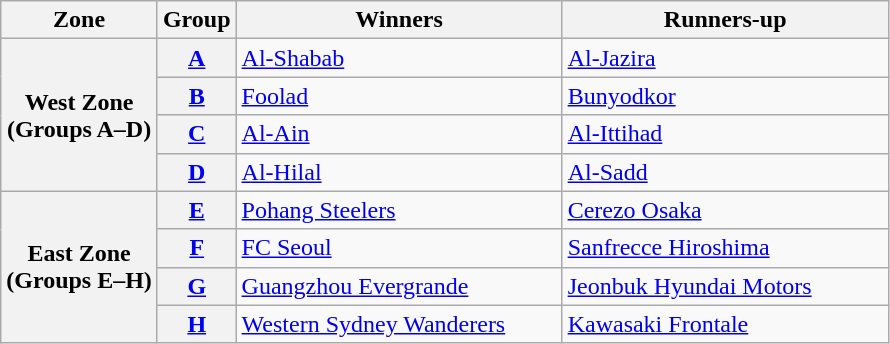<table class="wikitable">
<tr>
<th>Zone</th>
<th>Group</th>
<th width=210>Winners</th>
<th width=210>Runners-up</th>
</tr>
<tr>
<th rowspan=4>West Zone<br>(Groups A–D)</th>
<th><a href='#'>A</a></th>
<td> <a href='#'>Al-Shabab</a></td>
<td> <a href='#'>Al-Jazira</a></td>
</tr>
<tr>
<th><a href='#'>B</a></th>
<td> <a href='#'>Foolad</a></td>
<td> <a href='#'>Bunyodkor</a></td>
</tr>
<tr>
<th><a href='#'>C</a></th>
<td> <a href='#'>Al-Ain</a></td>
<td> <a href='#'>Al-Ittihad</a></td>
</tr>
<tr>
<th><a href='#'>D</a></th>
<td> <a href='#'>Al-Hilal</a></td>
<td> <a href='#'>Al-Sadd</a></td>
</tr>
<tr>
<th rowspan=4>East Zone<br>(Groups E–H)</th>
<th><a href='#'>E</a></th>
<td> <a href='#'>Pohang Steelers</a></td>
<td> <a href='#'>Cerezo Osaka</a></td>
</tr>
<tr>
<th><a href='#'>F</a></th>
<td> <a href='#'>FC Seoul</a></td>
<td> <a href='#'>Sanfrecce Hiroshima</a></td>
</tr>
<tr>
<th><a href='#'>G</a></th>
<td> <a href='#'>Guangzhou Evergrande</a></td>
<td> <a href='#'>Jeonbuk Hyundai Motors</a></td>
</tr>
<tr>
<th><a href='#'>H</a></th>
<td> <a href='#'>Western Sydney Wanderers</a></td>
<td> <a href='#'>Kawasaki Frontale</a></td>
</tr>
</table>
